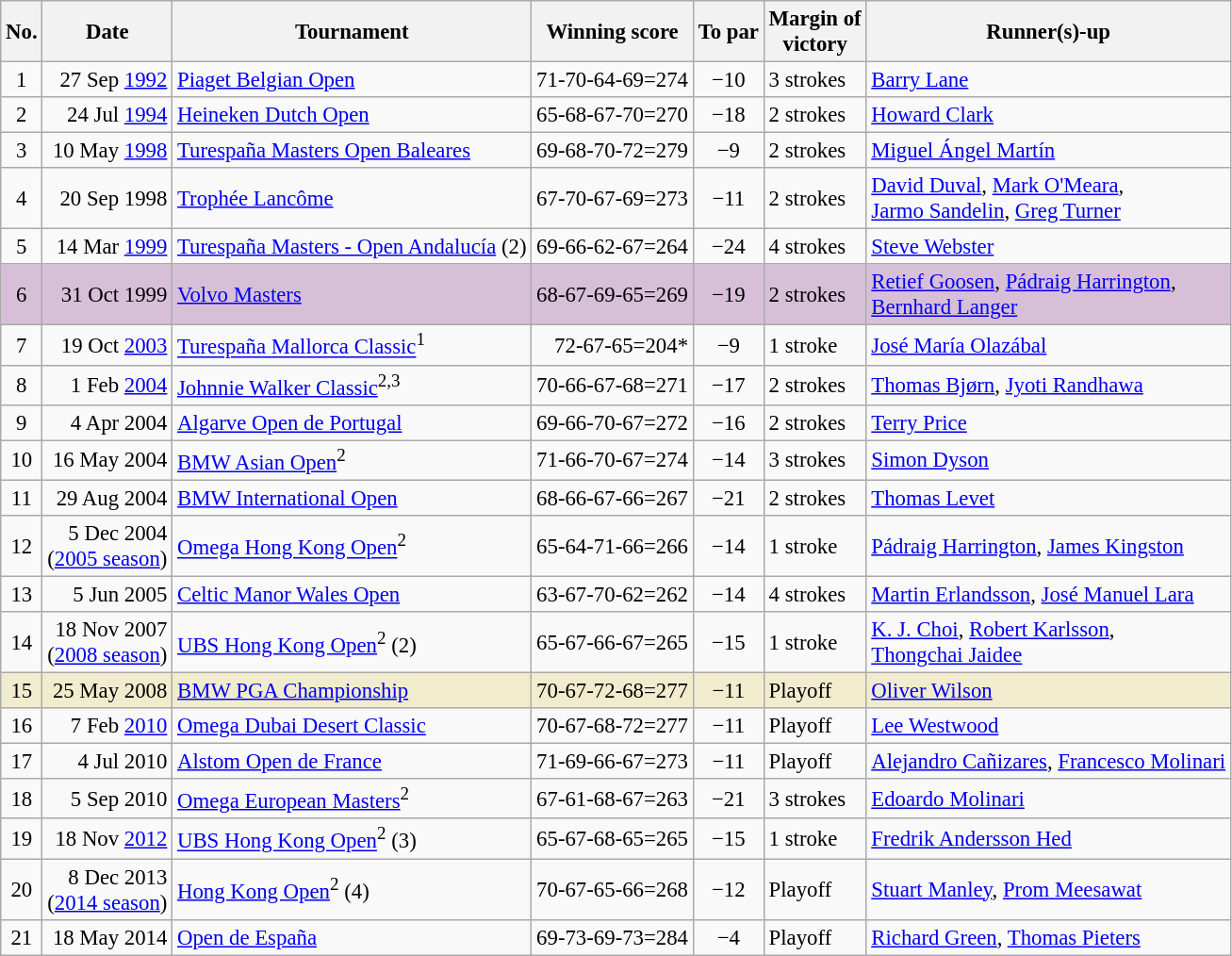<table class="wikitable" style="font-size:95%;">
<tr>
<th>No.</th>
<th>Date</th>
<th>Tournament</th>
<th>Winning score</th>
<th>To par</th>
<th>Margin of<br>victory</th>
<th>Runner(s)-up</th>
</tr>
<tr>
<td align=center>1</td>
<td align=right>27 Sep <a href='#'>1992</a></td>
<td><a href='#'>Piaget Belgian Open</a></td>
<td>71-70-64-69=274</td>
<td align=center>−10</td>
<td>3 strokes</td>
<td> <a href='#'>Barry Lane</a></td>
</tr>
<tr>
<td align=center>2</td>
<td align=right>24 Jul <a href='#'>1994</a></td>
<td><a href='#'>Heineken Dutch Open</a></td>
<td>65-68-67-70=270</td>
<td align=center>−18</td>
<td>2 strokes</td>
<td> <a href='#'>Howard Clark</a></td>
</tr>
<tr>
<td align=center>3</td>
<td align=right>10 May <a href='#'>1998</a></td>
<td><a href='#'>Turespaña Masters Open Baleares</a></td>
<td>69-68-70-72=279</td>
<td align=center>−9</td>
<td>2 strokes</td>
<td> <a href='#'>Miguel Ángel Martín</a></td>
</tr>
<tr>
<td align=center>4</td>
<td align=right>20 Sep 1998</td>
<td><a href='#'>Trophée Lancôme</a></td>
<td>67-70-67-69=273</td>
<td align=center>−11</td>
<td>2 strokes</td>
<td> <a href='#'>David Duval</a>,  <a href='#'>Mark O'Meara</a>,<br> <a href='#'>Jarmo Sandelin</a>,  <a href='#'>Greg Turner</a></td>
</tr>
<tr>
<td align=center>5</td>
<td align=right>14 Mar <a href='#'>1999</a></td>
<td><a href='#'>Turespaña Masters - Open Andalucía</a> (2)</td>
<td>69-66-62-67=264</td>
<td align=center>−24</td>
<td>4 strokes</td>
<td> <a href='#'>Steve Webster</a></td>
</tr>
<tr style="background:thistle">
<td align=center>6</td>
<td align=right>31 Oct 1999</td>
<td><a href='#'>Volvo Masters</a></td>
<td>68-67-69-65=269</td>
<td align=center>−19</td>
<td>2 strokes</td>
<td> <a href='#'>Retief Goosen</a>,  <a href='#'>Pádraig Harrington</a>,<br> <a href='#'>Bernhard Langer</a></td>
</tr>
<tr>
<td align=center>7</td>
<td align=right>19 Oct <a href='#'>2003</a></td>
<td><a href='#'>Turespaña Mallorca Classic</a><sup>1</sup></td>
<td align=right>72-67-65=204*</td>
<td align=center>−9</td>
<td>1 stroke</td>
<td> <a href='#'>José María Olazábal</a></td>
</tr>
<tr>
<td align=center>8</td>
<td align=right>1 Feb <a href='#'>2004</a></td>
<td><a href='#'>Johnnie Walker Classic</a><sup>2,3</sup></td>
<td>70-66-67-68=271</td>
<td align=center>−17</td>
<td>2 strokes</td>
<td> <a href='#'>Thomas Bjørn</a>,  <a href='#'>Jyoti Randhawa</a></td>
</tr>
<tr>
<td align=center>9</td>
<td align=right>4 Apr 2004</td>
<td><a href='#'>Algarve Open de Portugal</a></td>
<td>69-66-70-67=272</td>
<td align=center>−16</td>
<td>2 strokes</td>
<td> <a href='#'>Terry Price</a></td>
</tr>
<tr>
<td align=center>10</td>
<td align=right>16 May 2004</td>
<td><a href='#'>BMW Asian Open</a><sup>2</sup></td>
<td>71-66-70-67=274</td>
<td align=center>−14</td>
<td>3 strokes</td>
<td> <a href='#'>Simon Dyson</a></td>
</tr>
<tr>
<td align=center>11</td>
<td align=right>29 Aug 2004</td>
<td><a href='#'>BMW International Open</a></td>
<td>68-66-67-66=267</td>
<td align=center>−21</td>
<td>2 strokes</td>
<td> <a href='#'>Thomas Levet</a></td>
</tr>
<tr>
<td align=center>12</td>
<td align=right>5 Dec 2004<br>(<a href='#'>2005 season</a>)</td>
<td><a href='#'>Omega Hong Kong Open</a><sup>2</sup></td>
<td>65-64-71-66=266</td>
<td align=center>−14</td>
<td>1 stroke</td>
<td> <a href='#'>Pádraig Harrington</a>,  <a href='#'>James Kingston</a></td>
</tr>
<tr>
<td align=center>13</td>
<td align=right>5 Jun 2005</td>
<td><a href='#'>Celtic Manor Wales Open</a></td>
<td>63-67-70-62=262</td>
<td align=center>−14</td>
<td>4 strokes</td>
<td> <a href='#'>Martin Erlandsson</a>,  <a href='#'>José Manuel Lara</a></td>
</tr>
<tr>
<td align=center>14</td>
<td align=right>18 Nov 2007<br>(<a href='#'>2008 season</a>)</td>
<td><a href='#'>UBS Hong Kong Open</a><sup>2</sup> (2)</td>
<td>65-67-66-67=265</td>
<td align=center>−15</td>
<td>1 stroke</td>
<td> <a href='#'>K. J. Choi</a>,  <a href='#'>Robert Karlsson</a>,<br> <a href='#'>Thongchai Jaidee</a></td>
</tr>
<tr style="background:#f2ecce;">
<td align=center>15</td>
<td align=right>25 May 2008</td>
<td><a href='#'>BMW PGA Championship</a></td>
<td>70-67-72-68=277</td>
<td align=center>−11</td>
<td>Playoff</td>
<td> <a href='#'>Oliver Wilson</a></td>
</tr>
<tr>
<td align=center>16</td>
<td align=right>7 Feb <a href='#'>2010</a></td>
<td><a href='#'>Omega Dubai Desert Classic</a></td>
<td>70-67-68-72=277</td>
<td align=center>−11</td>
<td>Playoff</td>
<td> <a href='#'>Lee Westwood</a></td>
</tr>
<tr>
<td align=center>17</td>
<td align=right>4 Jul 2010</td>
<td><a href='#'>Alstom Open de France</a></td>
<td>71-69-66-67=273</td>
<td align=center>−11</td>
<td>Playoff</td>
<td> <a href='#'>Alejandro Cañizares</a>,  <a href='#'>Francesco Molinari</a></td>
</tr>
<tr>
<td align=center>18</td>
<td align=right>5 Sep 2010</td>
<td><a href='#'>Omega European Masters</a><sup>2</sup></td>
<td>67-61-68-67=263</td>
<td align=center>−21</td>
<td>3 strokes</td>
<td> <a href='#'>Edoardo Molinari</a></td>
</tr>
<tr>
<td align=center>19</td>
<td align=right>18 Nov <a href='#'>2012</a></td>
<td><a href='#'>UBS Hong Kong Open</a><sup>2</sup> (3)</td>
<td>65-67-68-65=265</td>
<td align=center>−15</td>
<td>1 stroke</td>
<td> <a href='#'>Fredrik Andersson Hed</a></td>
</tr>
<tr>
<td align=center>20</td>
<td align=right>8 Dec 2013<br>(<a href='#'>2014 season</a>)</td>
<td><a href='#'>Hong Kong Open</a><sup>2</sup> (4)</td>
<td>70-67-65-66=268</td>
<td align=center>−12</td>
<td>Playoff</td>
<td> <a href='#'>Stuart Manley</a>,  <a href='#'>Prom Meesawat</a></td>
</tr>
<tr>
<td align=center>21</td>
<td align=right>18 May 2014</td>
<td><a href='#'>Open de España</a></td>
<td>69-73-69-73=284</td>
<td align=center>−4</td>
<td>Playoff</td>
<td> <a href='#'>Richard Green</a>,  <a href='#'>Thomas Pieters</a></td>
</tr>
</table>
